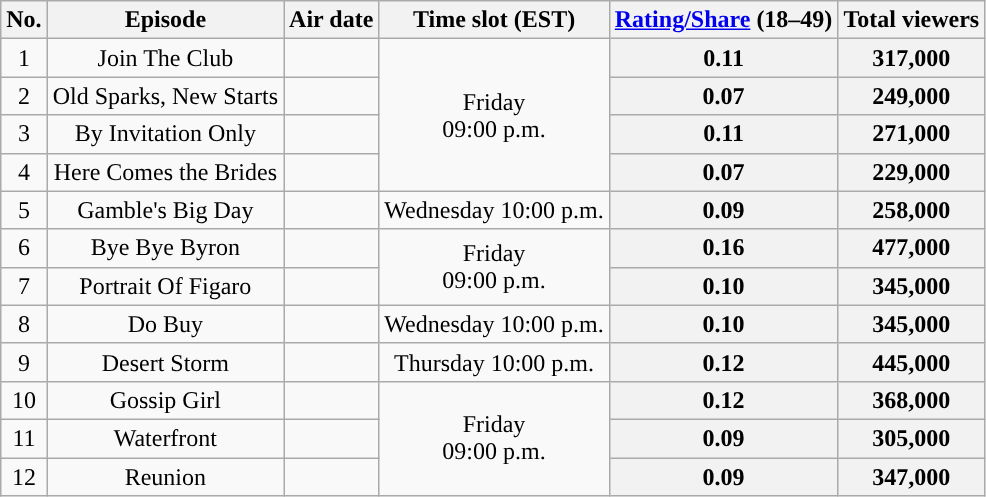<table class="wikitable" style="text-align:center;">
<tr>
<th>No.</th>
<th>Episode</th>
<th>Air date</th>
<th>Time slot (EST)</th>
<th><a href='#'>Rating/Share</a> (18–49)</th>
<th>Total viewers</th>
</tr>
<tr>
<td style="text-align:center">1</td>
<td>Join The Club</td>
<td></td>
<td style="text-align:center" rowspan="4">Friday<br>09:00 p.m.</td>
<th>0.11</th>
<th>317,000</th>
</tr>
<tr>
<td style="text-align:center">2</td>
<td>Old Sparks, New Starts</td>
<td></td>
<th>0.07</th>
<th>249,000</th>
</tr>
<tr>
<td style="text-align:center">3</td>
<td>By Invitation Only</td>
<td></td>
<th>0.11</th>
<th>271,000</th>
</tr>
<tr>
<td style="text-align:center">4</td>
<td>Here Comes the Brides</td>
<td></td>
<th>0.07</th>
<th>229,000</th>
</tr>
<tr>
<td style="text-align:center">5</td>
<td>Gamble's Big Day</td>
<td></td>
<td style="text-align:center">Wednesday 10:00 p.m.</td>
<th>0.09</th>
<th>258,000</th>
</tr>
<tr>
<td style="text-align:center">6</td>
<td>Bye Bye Byron</td>
<td></td>
<td style="text-align:center" rowspan="2">Friday<br>09:00 p.m.</td>
<th>0.16</th>
<th>477,000</th>
</tr>
<tr>
<td style="text-align:center">7</td>
<td>Portrait Of Figaro</td>
<td></td>
<th>0.10</th>
<th>345,000</th>
</tr>
<tr>
<td style="text-align:center">8</td>
<td>Do Buy</td>
<td></td>
<td style="text-align:center">Wednesday 10:00 p.m.</td>
<th>0.10</th>
<th>345,000</th>
</tr>
<tr>
<td style="text-align:center">9</td>
<td>Desert Storm</td>
<td></td>
<td style="text-align:center">Thursday 10:00 p.m.</td>
<th>0.12</th>
<th>445,000</th>
</tr>
<tr>
<td style="text-align:center">10</td>
<td>Gossip Girl</td>
<td></td>
<td style="text-align:center" rowspan="3">Friday<br>09:00 p.m.</td>
<th>0.12</th>
<th>368,000</th>
</tr>
<tr>
<td style="text-align:center">11</td>
<td>Waterfront</td>
<td></td>
<th>0.09</th>
<th>305,000</th>
</tr>
<tr>
<td style="text-align:center">12</td>
<td>Reunion</td>
<td></td>
<th>0.09</th>
<th>347,000</th>
</tr>
</table>
